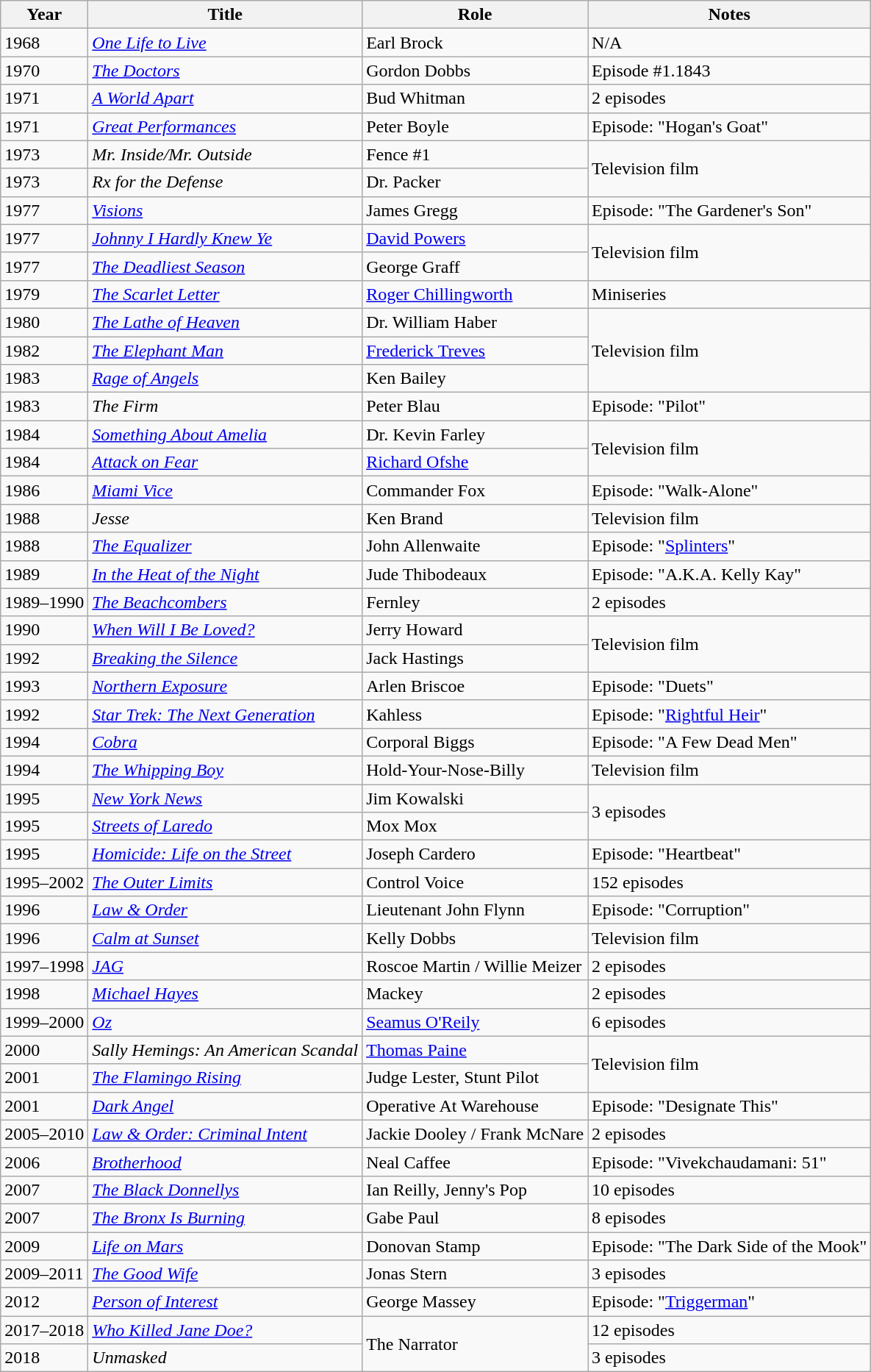<table class="wikitable sortable">
<tr>
<th>Year</th>
<th>Title</th>
<th>Role</th>
<th>Notes</th>
</tr>
<tr>
<td>1968</td>
<td><em><a href='#'>One Life to Live</a></em></td>
<td>Earl Brock</td>
<td>N/A</td>
</tr>
<tr>
<td>1970</td>
<td><a href='#'><em>The Doctors</em></a></td>
<td>Gordon Dobbs</td>
<td>Episode #1.1843</td>
</tr>
<tr>
<td>1971</td>
<td><a href='#'><em>A World Apart</em></a></td>
<td>Bud Whitman</td>
<td>2 episodes</td>
</tr>
<tr>
<td>1971</td>
<td><em><a href='#'>Great Performances</a></em></td>
<td>Peter Boyle</td>
<td>Episode: "Hogan's Goat"</td>
</tr>
<tr>
<td>1973</td>
<td><em>Mr. Inside/Mr. Outside</em></td>
<td>Fence #1</td>
<td rowspan="2">Television film</td>
</tr>
<tr>
<td>1973</td>
<td><em>Rx for the Defense</em></td>
<td>Dr. Packer</td>
</tr>
<tr>
<td>1977</td>
<td><a href='#'><em>Visions</em></a></td>
<td>James Gregg</td>
<td>Episode: "The Gardener's Son"</td>
</tr>
<tr>
<td>1977</td>
<td><em><a href='#'>Johnny I Hardly Knew Ye</a></em></td>
<td><a href='#'>David Powers</a></td>
<td rowspan="2">Television film</td>
</tr>
<tr>
<td>1977</td>
<td><em><a href='#'>The Deadliest Season</a></em></td>
<td>George Graff</td>
</tr>
<tr>
<td>1979</td>
<td><a href='#'><em>The Scarlet Letter</em></a></td>
<td><a href='#'>Roger Chillingworth</a></td>
<td>Miniseries</td>
</tr>
<tr>
<td>1980</td>
<td><a href='#'><em>The Lathe of Heaven</em></a></td>
<td>Dr. William Haber</td>
<td rowspan="3">Television film</td>
</tr>
<tr>
<td>1982</td>
<td><a href='#'><em>The Elephant Man</em></a></td>
<td><a href='#'>Frederick Treves</a></td>
</tr>
<tr>
<td>1983</td>
<td><em><a href='#'>Rage of Angels</a></em></td>
<td>Ken Bailey</td>
</tr>
<tr>
<td>1983</td>
<td><em>The Firm</em></td>
<td>Peter Blau</td>
<td>Episode: "Pilot"</td>
</tr>
<tr>
<td>1984</td>
<td><em><a href='#'>Something About Amelia</a></em></td>
<td>Dr. Kevin Farley</td>
<td rowspan="2">Television film</td>
</tr>
<tr>
<td>1984</td>
<td><em><a href='#'>Attack on Fear</a></em></td>
<td><a href='#'>Richard Ofshe</a></td>
</tr>
<tr>
<td>1986</td>
<td><em><a href='#'>Miami Vice</a></em></td>
<td>Commander Fox</td>
<td>Episode: "Walk-Alone"</td>
</tr>
<tr>
<td>1988</td>
<td><em>Jesse</em></td>
<td>Ken Brand</td>
<td>Television film</td>
</tr>
<tr>
<td>1988</td>
<td><em><a href='#'>The Equalizer</a></em></td>
<td>John Allenwaite</td>
<td>Episode: "<a href='#'>Splinters</a>"</td>
</tr>
<tr>
<td>1989</td>
<td><a href='#'><em>In the Heat of the Night</em></a></td>
<td>Jude Thibodeaux</td>
<td>Episode: "A.K.A. Kelly Kay"</td>
</tr>
<tr>
<td>1989–1990</td>
<td><em><a href='#'>The Beachcombers</a></em></td>
<td>Fernley</td>
<td>2 episodes</td>
</tr>
<tr>
<td>1990</td>
<td><em><a href='#'>When Will I Be Loved?</a></em></td>
<td>Jerry Howard</td>
<td rowspan="2">Television film</td>
</tr>
<tr>
<td>1992</td>
<td><a href='#'><em>Breaking the Silence</em></a></td>
<td>Jack Hastings</td>
</tr>
<tr>
<td>1993</td>
<td><em><a href='#'>Northern Exposure</a></em></td>
<td>Arlen Briscoe</td>
<td>Episode: "Duets"</td>
</tr>
<tr>
<td>1992</td>
<td><em><a href='#'>Star Trek: The Next Generation</a></em></td>
<td>Kahless</td>
<td>Episode: "<a href='#'>Rightful Heir</a>"</td>
</tr>
<tr>
<td>1994</td>
<td><a href='#'><em>Cobra</em></a></td>
<td>Corporal Biggs</td>
<td>Episode: "A Few Dead Men"</td>
</tr>
<tr>
<td>1994</td>
<td><em><a href='#'>The Whipping Boy</a></em></td>
<td>Hold-Your-Nose-Billy</td>
<td>Television film</td>
</tr>
<tr>
<td>1995</td>
<td><em><a href='#'>New York News</a></em></td>
<td>Jim Kowalski</td>
<td rowspan="2">3 episodes</td>
</tr>
<tr>
<td>1995</td>
<td><a href='#'><em>Streets of Laredo</em></a></td>
<td>Mox Mox</td>
</tr>
<tr>
<td>1995</td>
<td><em><a href='#'>Homicide: Life on the Street</a></em></td>
<td>Joseph Cardero</td>
<td>Episode: "Heartbeat"</td>
</tr>
<tr>
<td>1995–2002</td>
<td><a href='#'><em>The Outer Limits</em></a></td>
<td>Control Voice</td>
<td>152 episodes</td>
</tr>
<tr>
<td>1996</td>
<td><em><a href='#'>Law & Order</a></em></td>
<td>Lieutenant John Flynn</td>
<td>Episode: "Corruption"</td>
</tr>
<tr>
<td>1996</td>
<td><a href='#'><em>Calm at Sunset</em></a></td>
<td>Kelly Dobbs</td>
<td>Television film</td>
</tr>
<tr>
<td>1997–1998</td>
<td><a href='#'><em>JAG</em></a></td>
<td>Roscoe Martin / Willie Meizer</td>
<td>2 episodes</td>
</tr>
<tr>
<td>1998</td>
<td><a href='#'><em>Michael Hayes</em></a></td>
<td>Mackey</td>
<td>2 episodes</td>
</tr>
<tr>
<td>1999–2000</td>
<td><a href='#'><em>Oz</em></a></td>
<td><a href='#'>Seamus O'Reily</a></td>
<td>6 episodes</td>
</tr>
<tr>
<td>2000</td>
<td><em>Sally Hemings: An American Scandal</em></td>
<td><a href='#'>Thomas Paine</a></td>
<td rowspan="2">Television film</td>
</tr>
<tr>
<td>2001</td>
<td><em><a href='#'>The Flamingo Rising</a></em></td>
<td>Judge Lester, Stunt Pilot</td>
</tr>
<tr>
<td>2001</td>
<td><a href='#'><em>Dark Angel</em></a></td>
<td>Operative At Warehouse</td>
<td>Episode: "Designate This"</td>
</tr>
<tr>
<td>2005–2010</td>
<td><em><a href='#'>Law & Order: Criminal Intent</a></em></td>
<td>Jackie Dooley / Frank McNare</td>
<td>2 episodes</td>
</tr>
<tr>
<td>2006</td>
<td><a href='#'><em>Brotherhood</em></a></td>
<td>Neal Caffee</td>
<td>Episode: "Vivekchaudamani: 51"</td>
</tr>
<tr>
<td>2007</td>
<td><em><a href='#'>The Black Donnellys</a></em></td>
<td>Ian Reilly, Jenny's Pop</td>
<td>10 episodes</td>
</tr>
<tr>
<td>2007</td>
<td><em><a href='#'>The Bronx Is Burning</a></em></td>
<td>Gabe Paul</td>
<td>8 episodes</td>
</tr>
<tr>
<td>2009</td>
<td><a href='#'><em>Life on Mars</em></a></td>
<td>Donovan Stamp</td>
<td>Episode: "The Dark Side of the Mook"</td>
</tr>
<tr>
<td>2009–2011</td>
<td><em><a href='#'>The Good Wife</a></em></td>
<td>Jonas Stern</td>
<td>3 episodes</td>
</tr>
<tr>
<td>2012</td>
<td><a href='#'><em>Person of Interest</em></a></td>
<td>George Massey</td>
<td>Episode: "<a href='#'>Triggerman</a>"</td>
</tr>
<tr>
<td>2017–2018</td>
<td><em><a href='#'>Who Killed Jane Doe?</a></em></td>
<td rowspan="2">The Narrator</td>
<td>12 episodes</td>
</tr>
<tr>
<td>2018</td>
<td><em>Unmasked</em></td>
<td>3 episodes</td>
</tr>
</table>
